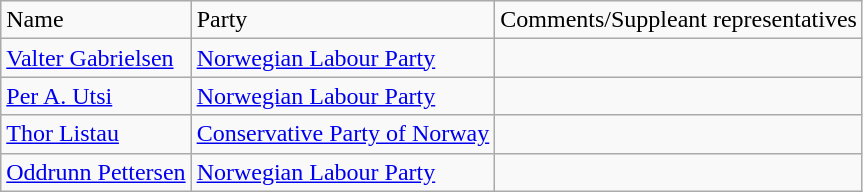<table class="wikitable">
<tr>
<td>Name</td>
<td>Party</td>
<td>Comments/Suppleant representatives</td>
</tr>
<tr>
<td><a href='#'>Valter Gabrielsen</a></td>
<td><a href='#'>Norwegian Labour Party</a></td>
<td></td>
</tr>
<tr>
<td><a href='#'>Per A. Utsi</a></td>
<td><a href='#'>Norwegian Labour Party</a></td>
<td></td>
</tr>
<tr>
<td><a href='#'>Thor Listau</a></td>
<td><a href='#'>Conservative Party of Norway</a></td>
<td></td>
</tr>
<tr>
<td><a href='#'>Oddrunn Pettersen</a></td>
<td><a href='#'>Norwegian Labour Party</a></td>
<td></td>
</tr>
</table>
